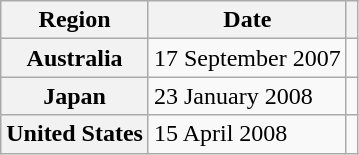<table class="wikitable plainrowheaders">
<tr>
<th>Region</th>
<th>Date</th>
<th></th>
</tr>
<tr>
<th scope="row">Australia</th>
<td>17 September 2007</td>
<td></td>
</tr>
<tr>
<th scope="row">Japan</th>
<td>23 January 2008</td>
<td></td>
</tr>
<tr>
<th scope="row">United States</th>
<td>15 April 2008</td>
<td></td>
</tr>
</table>
